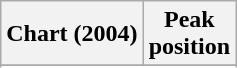<table class="wikitable sortable plainrowheaders">
<tr>
<th scope="col">Chart (2004)</th>
<th scope="col">Peak<br>position</th>
</tr>
<tr>
</tr>
<tr>
</tr>
<tr>
</tr>
</table>
